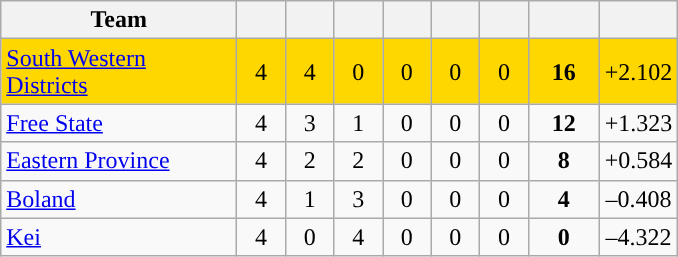<table class="wikitable" style="text-align:center">
<tr>
<th width="150">Team</th>
<th width="25"></th>
<th width="25"></th>
<th width="25"></th>
<th width="25"></th>
<th width="25"></th>
<th width="25"></th>
<th width="40"></th>
<th width="45"></th>
</tr>
<tr style="background:gold">
<td style="text-align:left"><a href='#'>South Western Districts</a></td>
<td>4</td>
<td>4</td>
<td>0</td>
<td>0</td>
<td>0</td>
<td>0</td>
<td><strong>16</strong></td>
<td>+2.102</td>
</tr>
<tr>
<td style="text-align:left"><a href='#'>Free State</a></td>
<td>4</td>
<td>3</td>
<td>1</td>
<td>0</td>
<td>0</td>
<td>0</td>
<td><strong>12</strong></td>
<td>+1.323</td>
</tr>
<tr>
<td style="text-align:left"><a href='#'>Eastern Province</a></td>
<td>4</td>
<td>2</td>
<td>2</td>
<td>0</td>
<td>0</td>
<td>0</td>
<td><strong>8</strong></td>
<td>+0.584</td>
</tr>
<tr>
<td style="text-align:left"><a href='#'>Boland</a></td>
<td>4</td>
<td>1</td>
<td>3</td>
<td>0</td>
<td>0</td>
<td>0</td>
<td><strong>4</strong></td>
<td>–0.408</td>
</tr>
<tr>
<td style="text-align:left"><a href='#'>Kei</a></td>
<td>4</td>
<td>0</td>
<td>4</td>
<td>0</td>
<td>0</td>
<td>0</td>
<td><strong>0</strong></td>
<td>–4.322</td>
</tr>
</table>
